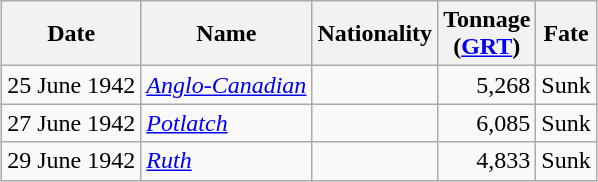<table class="wikitable sortable" style="margin: 1em auto 1em auto;" style="margin: 1em auto 1em auto;">
<tr>
<th>Date</th>
<th>Name</th>
<th>Nationality</th>
<th>Tonnage<br>(<a href='#'>GRT</a>)</th>
<th>Fate</th>
</tr>
<tr>
<td align="right">25 June 1942</td>
<td align="left"><a href='#'><em>Anglo-Canadian</em></a></td>
<td align="left"></td>
<td align="right">5,268</td>
<td align="left">Sunk</td>
</tr>
<tr>
<td align="right">27 June 1942</td>
<td align="left"><a href='#'><em>Potlatch</em></a></td>
<td align="left"></td>
<td align="right">6,085</td>
<td align="left">Sunk</td>
</tr>
<tr>
<td align="right">29 June 1942</td>
<td align="left"><a href='#'><em>Ruth</em></a></td>
<td align="left"></td>
<td align="right">4,833</td>
<td align="left">Sunk</td>
</tr>
</table>
